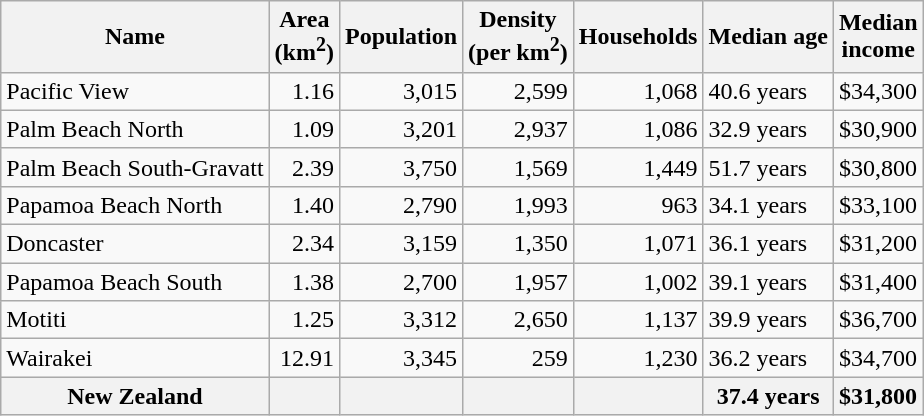<table class="wikitable">
<tr>
<th>Name</th>
<th>Area<br>(km<sup>2</sup>)</th>
<th>Population</th>
<th>Density<br>(per km<sup>2</sup>)</th>
<th>Households</th>
<th>Median age</th>
<th>Median<br>income</th>
</tr>
<tr>
<td>Pacific View</td>
<td style="text-align:right;">1.16</td>
<td style="text-align:right;">3,015</td>
<td style="text-align:right;">2,599</td>
<td style="text-align:right;">1,068</td>
<td>40.6 years</td>
<td>$34,300</td>
</tr>
<tr>
<td>Palm Beach North</td>
<td style="text-align:right;">1.09</td>
<td style="text-align:right;">3,201</td>
<td style="text-align:right;">2,937</td>
<td style="text-align:right;">1,086</td>
<td>32.9 years</td>
<td>$30,900</td>
</tr>
<tr>
<td>Palm Beach South-Gravatt</td>
<td style="text-align:right;">2.39</td>
<td style="text-align:right;">3,750</td>
<td style="text-align:right;">1,569</td>
<td style="text-align:right;">1,449</td>
<td>51.7 years</td>
<td>$30,800</td>
</tr>
<tr>
<td>Papamoa Beach North</td>
<td style="text-align:right;">1.40</td>
<td style="text-align:right;">2,790</td>
<td style="text-align:right;">1,993</td>
<td style="text-align:right;">963</td>
<td>34.1 years</td>
<td>$33,100</td>
</tr>
<tr>
<td>Doncaster</td>
<td style="text-align:right;">2.34</td>
<td style="text-align:right;">3,159</td>
<td style="text-align:right;">1,350</td>
<td style="text-align:right;">1,071</td>
<td>36.1 years</td>
<td>$31,200</td>
</tr>
<tr>
<td>Papamoa Beach South</td>
<td style="text-align:right;">1.38</td>
<td style="text-align:right;">2,700</td>
<td style="text-align:right;">1,957</td>
<td style="text-align:right;">1,002</td>
<td>39.1 years</td>
<td>$31,400</td>
</tr>
<tr>
<td>Motiti</td>
<td style="text-align:right;">1.25</td>
<td style="text-align:right;">3,312</td>
<td style="text-align:right;">2,650</td>
<td style="text-align:right;">1,137</td>
<td>39.9 years</td>
<td>$36,700</td>
</tr>
<tr>
<td>Wairakei</td>
<td style="text-align:right;">12.91</td>
<td style="text-align:right;">3,345</td>
<td style="text-align:right;">259</td>
<td style="text-align:right;">1,230</td>
<td>36.2 years</td>
<td>$34,700</td>
</tr>
<tr>
<th>New Zealand</th>
<th></th>
<th></th>
<th></th>
<th></th>
<th>37.4 years</th>
<th style="text-align:left;">$31,800</th>
</tr>
</table>
